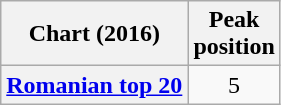<table class="wikitable plainrowheaders" style="text-align:center">
<tr>
<th>Chart (2016)</th>
<th>Peak<br>position</th>
</tr>
<tr>
<th scope="row"><a href='#'>Romanian top 20</a></th>
<td>5</td>
</tr>
</table>
